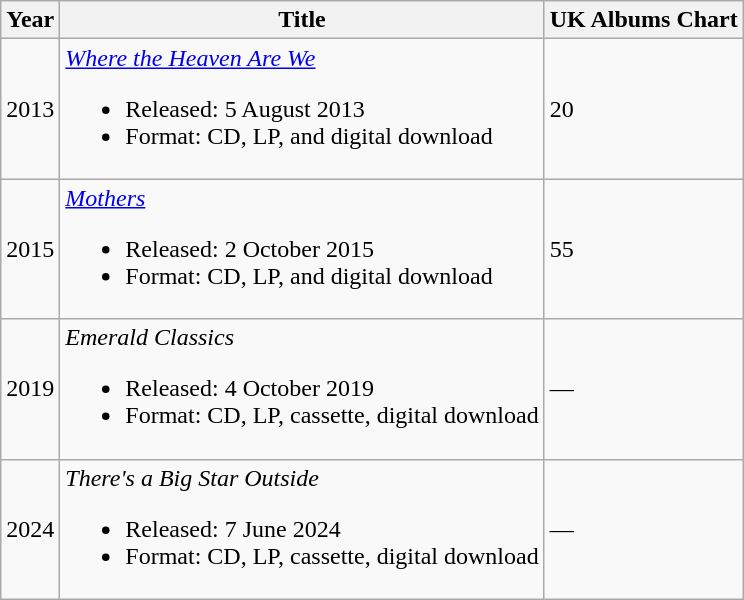<table class="wikitable">
<tr>
<th>Year</th>
<th>Title</th>
<th>UK Albums Chart</th>
</tr>
<tr>
<td>2013</td>
<td><em><a href='#'>Where the Heaven Are We</a></em><br><ul><li>Released: 5 August 2013</li><li>Format: CD, LP, and digital download</li></ul></td>
<td>20</td>
</tr>
<tr>
<td>2015</td>
<td><em><a href='#'>Mothers</a></em><br><ul><li>Released: 2 October 2015</li><li>Format: CD, LP, and digital download</li></ul></td>
<td>55</td>
</tr>
<tr>
<td>2019</td>
<td><em>Emerald Classics</em><br><ul><li>Released: 4 October 2019</li><li>Format: CD, LP, cassette, digital download</li></ul></td>
<td>—</td>
</tr>
<tr>
<td>2024</td>
<td><em>There's a Big Star Outside</em><br><ul><li>Released: 7 June 2024</li><li>Format: CD, LP, cassette, digital download</li></ul></td>
<td>—</td>
</tr>
</table>
